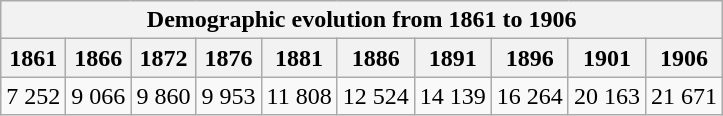<table class="wikitable">
<tr>
<th colspan="10">Demographic evolution from 1861 to 1906</th>
</tr>
<tr>
<th>1861</th>
<th>1866</th>
<th>1872</th>
<th>1876</th>
<th>1881</th>
<th>1886</th>
<th>1891</th>
<th>1896</th>
<th>1901</th>
<th>1906</th>
</tr>
<tr>
<td>7 252</td>
<td>9 066</td>
<td>9 860</td>
<td>9 953</td>
<td>11 808</td>
<td>12 524</td>
<td>14 139</td>
<td>16 264</td>
<td>20 163</td>
<td>21 671</td>
</tr>
</table>
